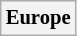<table class="wikitable plainrowheaders" style="background:#fff; font-size:86%; line-height:16px; border:grey solid 1px; border-collapse:collapse;">
<tr>
<th colspan="5">Europe</th>
</tr>
</table>
